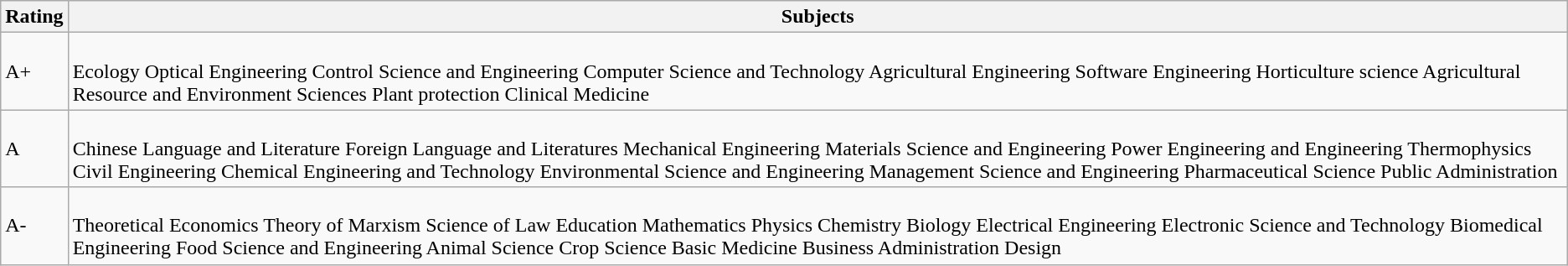<table class="wikitable + sortable">
<tr>
<th>Rating</th>
<th>Subjects</th>
</tr>
<tr>
<td>A+</td>
<td><br>Ecology
Optical Engineering
Control Science and Engineering
Computer Science and Technology
Agricultural Engineering
Software Engineering
Horticulture science
Agricultural Resource and Environment Sciences
Plant protection
Clinical Medicine</td>
</tr>
<tr>
<td>A</td>
<td><br>Chinese Language and Literature
Foreign Language and Literatures
Mechanical Engineering
Materials Science and Engineering
Power Engineering and Engineering Thermophysics
Civil Engineering
Chemical Engineering and Technology
Environmental Science and Engineering
Management Science and Engineering
Pharmaceutical Science
Public Administration</td>
</tr>
<tr>
<td>A-</td>
<td><br>Theoretical Economics
Theory of Marxism
Science of Law
Education
Mathematics
Physics
Chemistry
Biology
Electrical Engineering
Electronic Science and Technology
Biomedical Engineering
Food Science and Engineering
Animal Science
Crop Science
Basic Medicine
Business Administration
Design</td>
</tr>
</table>
